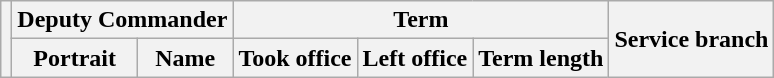<table class="wikitable sortable">
<tr>
<th rowspan=2></th>
<th colspan=2>Deputy Commander</th>
<th colspan=3>Term</th>
<th rowspan=2>Service branch</th>
</tr>
<tr>
<th>Portrait</th>
<th>Name</th>
<th>Took office</th>
<th>Left office</th>
<th>Term length<br>
















</th>
</tr>
</table>
